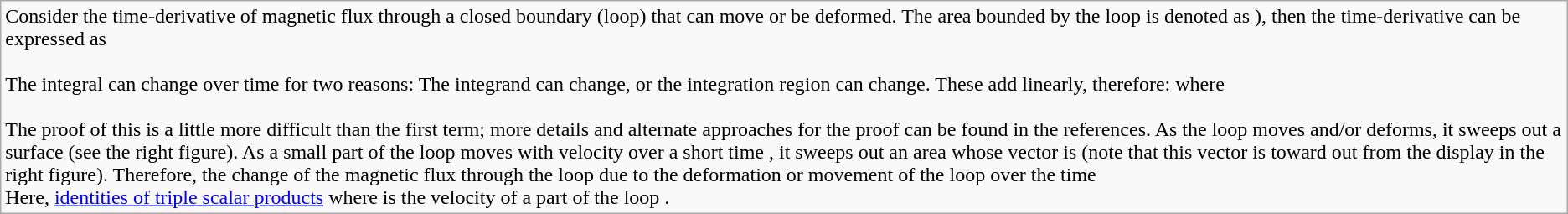<table class="wikitable">
<tr>
<td>Consider the time-derivative of magnetic flux through a closed boundary (loop) that can move or be deformed. The area bounded by the loop is denoted as ), then the time-derivative can be expressed as<br><br>The integral can change over time for two reasons: The integrand can change, or the integration region can change. These add linearly, therefore:

where <br><br>The proof of this is a little more difficult than the first term; more details and alternate approaches for the proof can be found in the references. As the loop moves and/or deforms, it sweeps out a surface (see the right figure). As a small part of the loop  moves with velocity  over a short time , it sweeps out an area whose vector is  (note that this vector is toward out from the display in the right figure). Therefore, the change of the magnetic flux through the loop due to the deformation or movement of the loop over the time <br>Here, <a href='#'>identities of triple scalar products</a>
where  is the velocity of a part of the loop .<br></td>
</tr>
</table>
